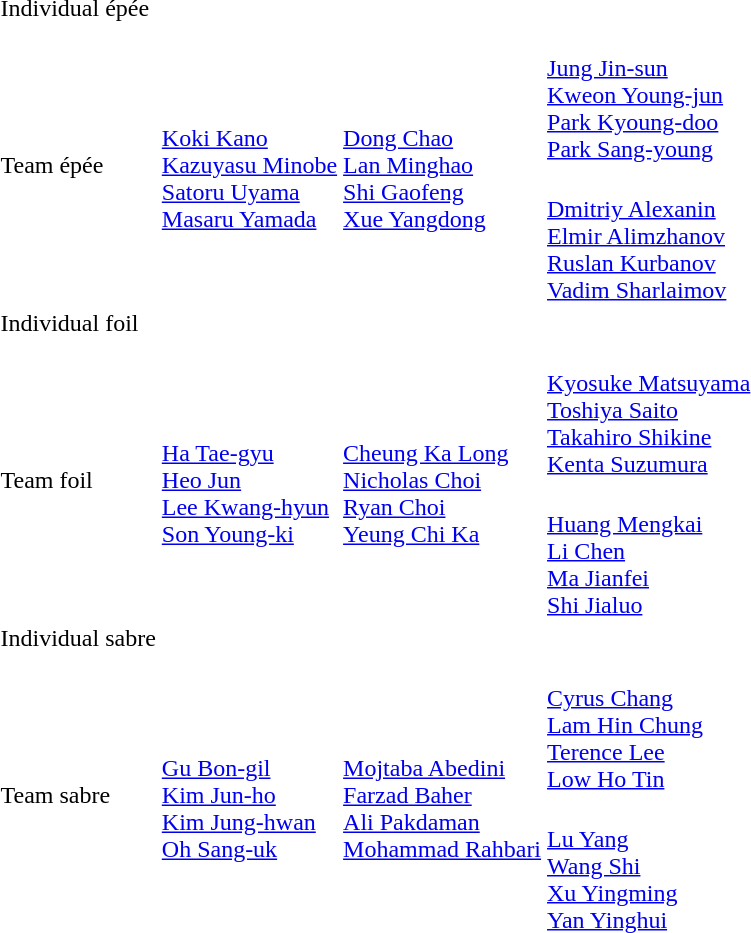<table>
<tr>
<td rowspan=2>Individual épée<br></td>
<td rowspan=2></td>
<td rowspan=2></td>
<td></td>
</tr>
<tr>
<td></td>
</tr>
<tr>
<td rowspan=2>Team épée<br></td>
<td rowspan=2><br><a href='#'>Koki Kano</a><br><a href='#'>Kazuyasu Minobe</a><br><a href='#'>Satoru Uyama</a><br><a href='#'>Masaru Yamada</a></td>
<td rowspan=2><br><a href='#'>Dong Chao</a><br><a href='#'>Lan Minghao</a><br><a href='#'>Shi Gaofeng</a><br><a href='#'>Xue Yangdong</a></td>
<td><br><a href='#'>Jung Jin-sun</a><br><a href='#'>Kweon Young-jun</a><br><a href='#'>Park Kyoung-doo</a><br><a href='#'>Park Sang-young</a></td>
</tr>
<tr>
<td><br><a href='#'>Dmitriy Alexanin</a><br><a href='#'>Elmir Alimzhanov</a><br><a href='#'>Ruslan Kurbanov</a><br><a href='#'>Vadim Sharlaimov</a></td>
</tr>
<tr>
<td rowspan=2>Individual foil<br></td>
<td rowspan=2></td>
<td rowspan=2></td>
<td></td>
</tr>
<tr>
<td></td>
</tr>
<tr>
<td rowspan=2>Team foil<br></td>
<td rowspan=2><br><a href='#'>Ha Tae-gyu</a><br><a href='#'>Heo Jun</a><br><a href='#'>Lee Kwang-hyun</a><br><a href='#'>Son Young-ki</a></td>
<td rowspan=2><br><a href='#'>Cheung Ka Long</a><br><a href='#'>Nicholas Choi</a><br><a href='#'>Ryan Choi</a><br><a href='#'>Yeung Chi Ka</a></td>
<td><br><a href='#'>Kyosuke Matsuyama</a><br><a href='#'>Toshiya Saito</a><br><a href='#'>Takahiro Shikine</a><br><a href='#'>Kenta Suzumura</a></td>
</tr>
<tr>
<td><br><a href='#'>Huang Mengkai</a><br><a href='#'>Li Chen</a><br><a href='#'>Ma Jianfei</a><br><a href='#'>Shi Jialuo</a></td>
</tr>
<tr>
<td rowspan=2>Individual sabre<br></td>
<td rowspan=2></td>
<td rowspan=2></td>
<td></td>
</tr>
<tr>
<td></td>
</tr>
<tr>
<td rowspan=2>Team sabre<br></td>
<td rowspan=2><br><a href='#'>Gu Bon-gil</a><br><a href='#'>Kim Jun-ho</a><br><a href='#'>Kim Jung-hwan</a><br><a href='#'>Oh Sang-uk</a></td>
<td rowspan=2><br><a href='#'>Mojtaba Abedini</a><br><a href='#'>Farzad Baher</a><br><a href='#'>Ali Pakdaman</a><br><a href='#'>Mohammad Rahbari</a></td>
<td><br><a href='#'>Cyrus Chang</a><br><a href='#'>Lam Hin Chung</a><br><a href='#'>Terence Lee</a><br><a href='#'>Low Ho Tin</a></td>
</tr>
<tr>
<td><br><a href='#'>Lu Yang</a><br><a href='#'>Wang Shi</a><br><a href='#'>Xu Yingming</a><br><a href='#'>Yan Yinghui</a></td>
</tr>
</table>
